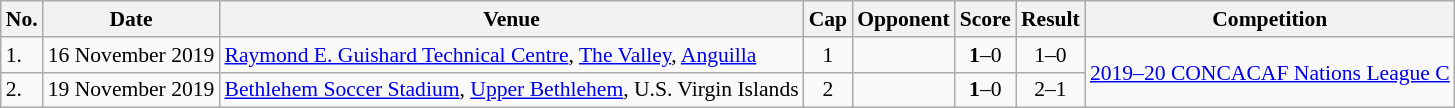<table class="wikitable" style="font-size:90%;">
<tr>
<th>No.</th>
<th>Date</th>
<th>Venue</th>
<th>Cap</th>
<th>Opponent</th>
<th>Score</th>
<th>Result</th>
<th>Competition</th>
</tr>
<tr>
<td>1.</td>
<td>16 November 2019</td>
<td><a href='#'>Raymond E. Guishard Technical Centre</a>, <a href='#'>The Valley</a>, <a href='#'>Anguilla</a></td>
<td align=center>1</td>
<td></td>
<td align="center"><strong>1</strong>–0</td>
<td align="center">1–0</td>
<td rowspan="2"><a href='#'>2019–20 CONCACAF Nations League C</a></td>
</tr>
<tr>
<td>2.</td>
<td>19 November 2019</td>
<td><a href='#'>Bethlehem Soccer Stadium</a>, <a href='#'>Upper Bethlehem</a>, U.S. Virgin Islands</td>
<td align=center>2</td>
<td></td>
<td align="center"><strong>1</strong>–0</td>
<td align="center">2–1</td>
</tr>
</table>
